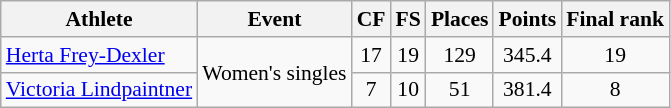<table class="wikitable" border="1" style="font-size:90%">
<tr>
<th>Athlete</th>
<th>Event</th>
<th>CF</th>
<th>FS</th>
<th>Places</th>
<th>Points</th>
<th>Final rank</th>
</tr>
<tr align=center>
<td align=left><a href='#'>Herta Frey-Dexler</a></td>
<td rowspan="2">Women's singles</td>
<td>17</td>
<td>19</td>
<td>129</td>
<td>345.4</td>
<td>19</td>
</tr>
<tr align=center>
<td align=left><a href='#'>Victoria Lindpaintner</a></td>
<td>7</td>
<td>10</td>
<td>51</td>
<td>381.4</td>
<td>8</td>
</tr>
</table>
